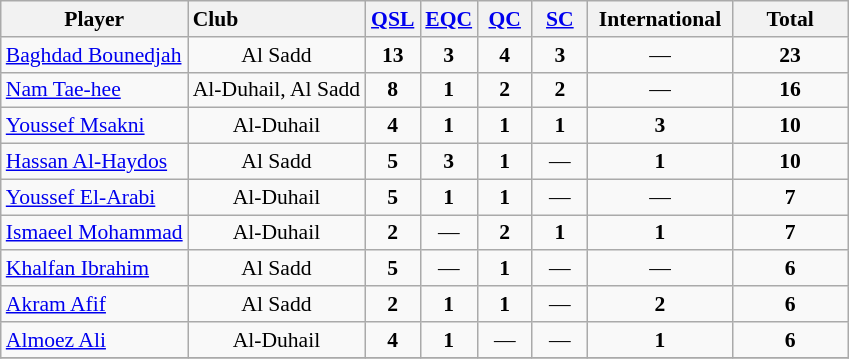<table class="wikitable plainrowheaders sortable" style="text-align:center;font-size:90%">
<tr>
<th>Player</th>
<th style="text-align:left;" style="width:120px;">Club</th>
<th width=30><a href='#'>QSL</a></th>
<th width=30><a href='#'>EQC</a></th>
<th width=30><a href='#'>QC</a></th>
<th width=30><a href='#'>SC</a></th>
<th width=90>International</th>
<th width=70>Total</th>
</tr>
<tr>
<td style="text-align:left;"> <a href='#'>Baghdad Bounedjah</a></td>
<td>Al Sadd</td>
<td><strong>13</strong></td>
<td><strong>3</strong></td>
<td><strong>4</strong></td>
<td><strong>3</strong></td>
<td>—</td>
<td><strong>23</strong></td>
</tr>
<tr>
<td style="text-align:left;"> <a href='#'>Nam Tae-hee</a></td>
<td>Al-Duhail, Al Sadd</td>
<td><strong>8</strong></td>
<td><strong>1</strong></td>
<td><strong>2</strong></td>
<td><strong>2</strong></td>
<td>—</td>
<td><strong>16</strong></td>
</tr>
<tr>
<td style="text-align:left;"> <a href='#'>Youssef Msakni</a></td>
<td>Al-Duhail</td>
<td><strong>4</strong></td>
<td><strong>1</strong></td>
<td><strong>1</strong></td>
<td><strong>1</strong></td>
<td><strong>3</strong></td>
<td><strong>10</strong></td>
</tr>
<tr>
<td style="text-align:left;"> <a href='#'>Hassan Al-Haydos</a></td>
<td>Al Sadd</td>
<td><strong>5</strong></td>
<td><strong>3</strong></td>
<td><strong>1</strong></td>
<td>—</td>
<td><strong>1</strong></td>
<td><strong>10</strong></td>
</tr>
<tr>
<td style="text-align:left;"> <a href='#'>Youssef El-Arabi</a></td>
<td>Al-Duhail</td>
<td><strong>5</strong></td>
<td><strong>1</strong></td>
<td><strong>1</strong></td>
<td>—</td>
<td>—</td>
<td><strong>7</strong></td>
</tr>
<tr>
<td style="text-align:left;"> <a href='#'>Ismaeel Mohammad</a></td>
<td>Al-Duhail</td>
<td><strong>2</strong></td>
<td>—</td>
<td><strong>2</strong></td>
<td><strong>1</strong></td>
<td><strong>1</strong></td>
<td><strong>7</strong></td>
</tr>
<tr>
<td style="text-align:left;"> <a href='#'>Khalfan Ibrahim</a></td>
<td>Al Sadd</td>
<td><strong>5</strong></td>
<td>—</td>
<td><strong>1</strong></td>
<td>—</td>
<td>—</td>
<td><strong>6</strong></td>
</tr>
<tr>
<td style="text-align:left;"> <a href='#'>Akram Afif</a></td>
<td>Al Sadd</td>
<td><strong>2</strong></td>
<td><strong>1</strong></td>
<td><strong>1</strong></td>
<td>—</td>
<td><strong>2</strong></td>
<td><strong>6</strong></td>
</tr>
<tr>
<td style="text-align:left;"> <a href='#'>Almoez Ali</a></td>
<td>Al-Duhail</td>
<td><strong>4</strong></td>
<td><strong>1</strong></td>
<td>—</td>
<td>—</td>
<td><strong>1</strong></td>
<td><strong>6</strong></td>
</tr>
<tr>
</tr>
</table>
